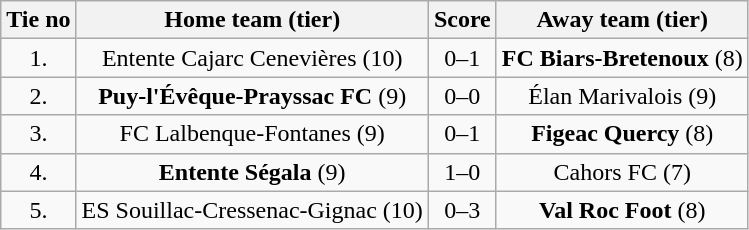<table class="wikitable" style="text-align: center">
<tr>
<th>Tie no</th>
<th>Home team (tier)</th>
<th>Score</th>
<th>Away team (tier)</th>
</tr>
<tr>
<td>1.</td>
<td>Entente Cajarc Cenevières (10)</td>
<td>0–1</td>
<td><strong>FC Biars-Bretenoux</strong> (8)</td>
</tr>
<tr>
<td>2.</td>
<td><strong>Puy-l'Évêque-Prayssac FC</strong> (9)</td>
<td>0–0 </td>
<td>Élan Marivalois (9)</td>
</tr>
<tr>
<td>3.</td>
<td>FC Lalbenque-Fontanes (9)</td>
<td>0–1</td>
<td><strong>Figeac Quercy</strong> (8)</td>
</tr>
<tr>
<td>4.</td>
<td><strong>Entente Ségala</strong> (9)</td>
<td>1–0</td>
<td>Cahors FC (7)</td>
</tr>
<tr>
<td>5.</td>
<td>ES Souillac-Cressenac-Gignac (10)</td>
<td>0–3</td>
<td><strong>Val Roc Foot</strong> (8)</td>
</tr>
</table>
